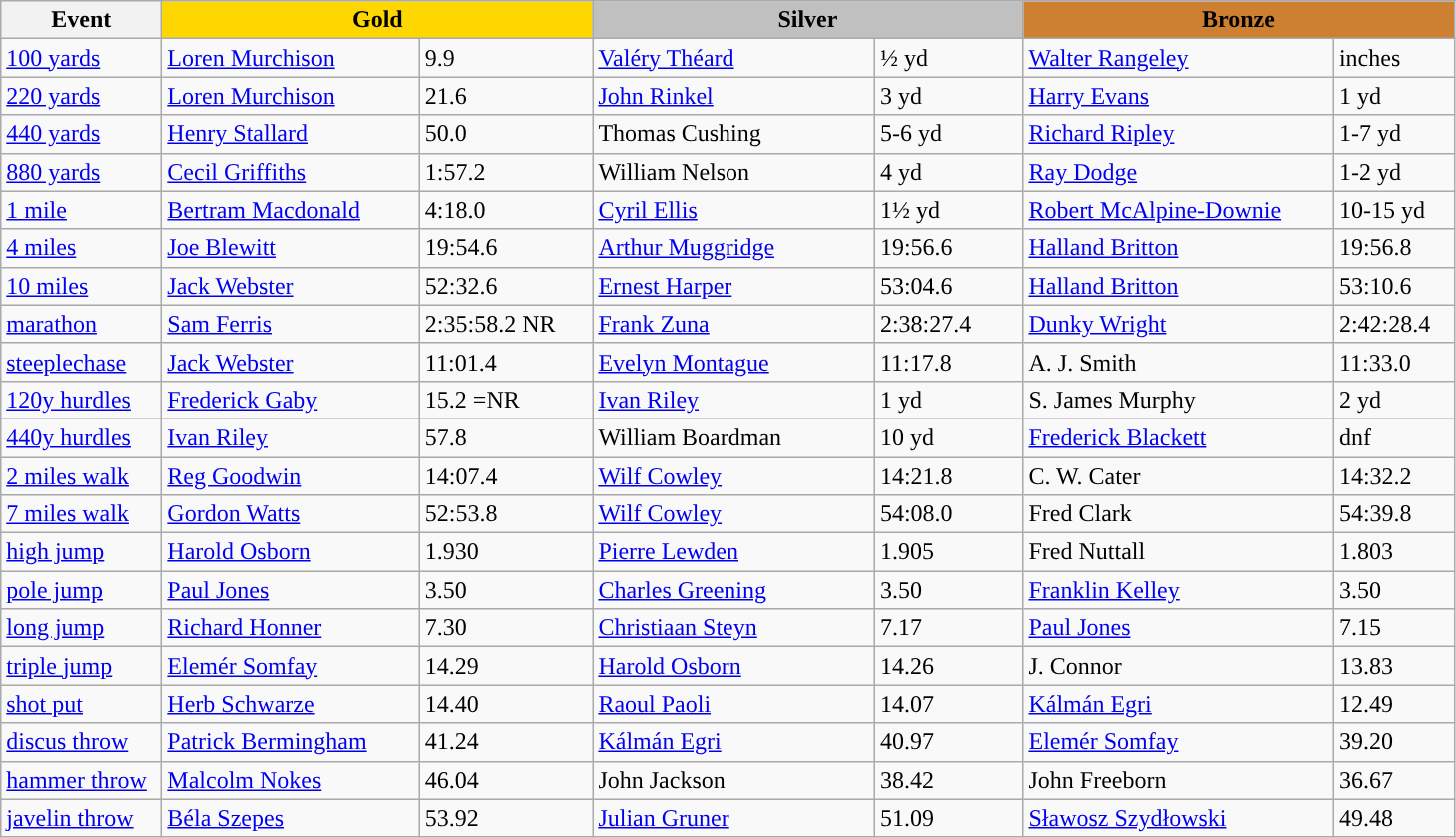<table class="wikitable" style="text-align:left">
<tr>
<th width=100>Event</th>
<th colspan="2" width="280" style="background:gold;">Gold</th>
<th colspan="2" width="280" style="background:silver;">Silver</th>
<th colspan="2" width="280" style="background:#CD7F32;">Bronze</th>
</tr>
<tr>
<td><a href='#'>100 yards</a></td>
<td> <a href='#'>Loren Murchison</a></td>
<td>9.9</td>
<td> <a href='#'>Valéry Théard</a></td>
<td>½ yd</td>
<td><a href='#'>Walter Rangeley</a></td>
<td>inches</td>
</tr>
<tr>
<td><a href='#'>220 yards</a></td>
<td> <a href='#'>Loren Murchison</a></td>
<td>21.6</td>
<td><a href='#'>John Rinkel</a></td>
<td>3 yd</td>
<td> <a href='#'>Harry Evans</a></td>
<td>1 yd</td>
</tr>
<tr>
<td><a href='#'>440 yards</a></td>
<td><a href='#'>Henry Stallard</a></td>
<td>50.0</td>
<td>Thomas Cushing</td>
<td>5-6 yd</td>
<td><a href='#'>Richard Ripley</a></td>
<td>1-7 yd</td>
</tr>
<tr>
<td><a href='#'>880 yards</a></td>
<td> <a href='#'>Cecil Griffiths</a></td>
<td>1:57.2</td>
<td>William Nelson</td>
<td>4 yd</td>
<td> <a href='#'>Ray Dodge</a></td>
<td>1-2 yd</td>
</tr>
<tr>
<td><a href='#'>1 mile</a></td>
<td><a href='#'>Bertram Macdonald</a></td>
<td>4:18.0</td>
<td><a href='#'>Cyril Ellis</a></td>
<td>1½ yd</td>
<td> <a href='#'>Robert McAlpine-Downie</a></td>
<td>10-15 yd</td>
</tr>
<tr>
<td><a href='#'>4 miles</a></td>
<td><a href='#'>Joe Blewitt</a></td>
<td>19:54.6</td>
<td><a href='#'>Arthur Muggridge</a></td>
<td>19:56.6</td>
<td><a href='#'>Halland Britton</a></td>
<td>19:56.8</td>
</tr>
<tr>
<td><a href='#'>10 miles</a></td>
<td><a href='#'>Jack Webster</a></td>
<td>52:32.6</td>
<td><a href='#'>Ernest Harper</a></td>
<td>53:04.6</td>
<td><a href='#'>Halland Britton</a></td>
<td>53:10.6</td>
</tr>
<tr>
<td><a href='#'>marathon</a></td>
<td> <a href='#'>Sam Ferris</a></td>
<td>2:35:58.2 NR</td>
<td> <a href='#'>Frank Zuna</a></td>
<td>2:38:27.4</td>
<td> <a href='#'>Dunky Wright</a></td>
<td>2:42:28.4</td>
</tr>
<tr>
<td><a href='#'>steeplechase</a></td>
<td><a href='#'>Jack Webster</a></td>
<td>11:01.4</td>
<td><a href='#'>Evelyn Montague</a></td>
<td>11:17.8</td>
<td>A. J. Smith</td>
<td>11:33.0</td>
</tr>
<tr>
<td><a href='#'>120y hurdles</a></td>
<td><a href='#'>Frederick Gaby</a></td>
<td>15.2 =NR</td>
<td> <a href='#'>Ivan Riley</a></td>
<td>1 yd</td>
<td>S. James Murphy</td>
<td>2 yd</td>
</tr>
<tr>
<td><a href='#'>440y hurdles</a></td>
<td> <a href='#'>Ivan Riley</a></td>
<td>57.8</td>
<td>William Boardman</td>
<td>10 yd</td>
<td><a href='#'>Frederick Blackett</a></td>
<td>dnf</td>
</tr>
<tr>
<td><a href='#'>2 miles walk</a></td>
<td><a href='#'>Reg Goodwin</a></td>
<td>14:07.4</td>
<td><a href='#'>Wilf Cowley</a></td>
<td>14:21.8</td>
<td>C. W. Cater</td>
<td>14:32.2</td>
</tr>
<tr>
<td><a href='#'>7 miles walk</a></td>
<td><a href='#'>Gordon Watts</a></td>
<td>52:53.8</td>
<td><a href='#'>Wilf Cowley</a></td>
<td>54:08.0</td>
<td>Fred Clark</td>
<td>54:39.8</td>
</tr>
<tr>
<td><a href='#'>high jump</a></td>
<td> <a href='#'>Harold Osborn</a></td>
<td>1.930</td>
<td> <a href='#'>Pierre Lewden</a></td>
<td>1.905</td>
<td>Fred Nuttall</td>
<td>1.803</td>
</tr>
<tr>
<td><a href='#'>pole jump</a></td>
<td> <a href='#'>Paul Jones</a></td>
<td>3.50</td>
<td> <a href='#'>Charles Greening</a></td>
<td>3.50</td>
<td> <a href='#'>Franklin Kelley</a></td>
<td>3.50</td>
</tr>
<tr>
<td><a href='#'>long jump</a></td>
<td> <a href='#'>Richard Honner</a></td>
<td>7.30</td>
<td> <a href='#'>Christiaan Steyn</a></td>
<td>7.17</td>
<td> <a href='#'>Paul Jones</a></td>
<td>7.15</td>
</tr>
<tr>
<td><a href='#'>triple jump</a></td>
<td> <a href='#'>Elemér Somfay</a></td>
<td>14.29</td>
<td> <a href='#'>Harold Osborn</a></td>
<td>14.26</td>
<td>J. Connor</td>
<td>13.83</td>
</tr>
<tr>
<td><a href='#'>shot put</a></td>
<td> <a href='#'>Herb Schwarze</a></td>
<td>14.40</td>
<td> <a href='#'>Raoul Paoli</a></td>
<td>14.07</td>
<td> <a href='#'>Kálmán Egri</a></td>
<td>12.49</td>
</tr>
<tr>
<td><a href='#'>discus throw</a></td>
<td> <a href='#'>Patrick Bermingham</a></td>
<td>41.24</td>
<td> <a href='#'>Kálmán Egri</a></td>
<td>40.97</td>
<td> <a href='#'>Elemér Somfay</a></td>
<td>39.20</td>
</tr>
<tr>
<td><a href='#'>hammer throw</a></td>
<td><a href='#'>Malcolm Nokes</a></td>
<td>46.04</td>
<td> John Jackson</td>
<td>38.42</td>
<td>John Freeborn</td>
<td>36.67</td>
</tr>
<tr>
<td><a href='#'>javelin throw</a></td>
<td> <a href='#'>Béla Szepes</a></td>
<td>53.92</td>
<td> <a href='#'>Julian Gruner</a></td>
<td>51.09</td>
<td> <a href='#'>Sławosz Szydłowski</a></td>
<td>49.48</td>
</tr>
</table>
